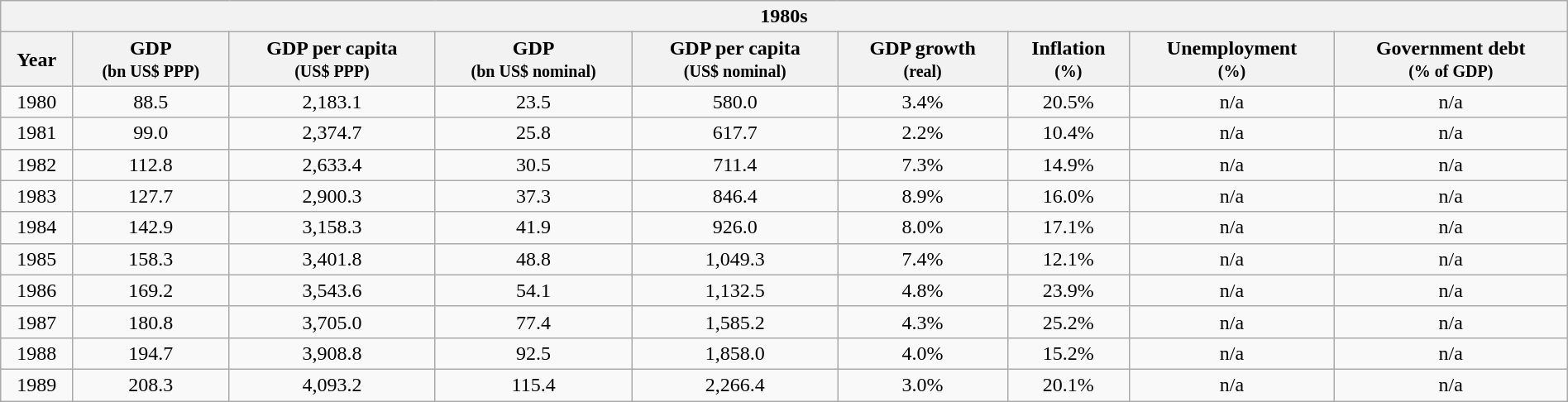<table class="wikitable mw-collapsible mw-collapsed" style="text-align:center; width:100%;">
<tr>
<th colspan=9 style="background:#f2f2f2;"><strong>1980s</strong></th>
</tr>
<tr>
<th>Year</th>
<th>GDP<br><small>(bn US$ PPP)</small></th>
<th>GDP per capita<br><small>(US$ PPP)</small></th>
<th>GDP<br><small>(bn US$ nominal)</small></th>
<th>GDP per capita<br><small>(US$ nominal)</small></th>
<th>GDP growth<br><small>(real)</small></th>
<th>Inflation<br><small>(%)</small></th>
<th>Unemployment<br><small>(%)</small></th>
<th>Government debt<br><small>(% of GDP)</small></th>
</tr>
<tr>
<td>1980</td>
<td>88.5</td>
<td>2,183.1</td>
<td>23.5</td>
<td>580.0</td>
<td>3.4%</td>
<td>20.5%</td>
<td>n/a</td>
<td>n/a</td>
</tr>
<tr>
<td>1981</td>
<td>99.0</td>
<td>2,374.7</td>
<td>25.8</td>
<td>617.7</td>
<td>2.2%</td>
<td>10.4%</td>
<td>n/a</td>
<td>n/a</td>
</tr>
<tr>
<td>1982</td>
<td>112.8</td>
<td>2,633.4</td>
<td>30.5</td>
<td>711.4</td>
<td>7.3%</td>
<td>14.9%</td>
<td>n/a</td>
<td>n/a</td>
</tr>
<tr>
<td>1983</td>
<td>127.7</td>
<td>2,900.3</td>
<td>37.3</td>
<td>846.4</td>
<td>8.9%</td>
<td>16.0%</td>
<td>n/a</td>
<td>n/a</td>
</tr>
<tr>
<td>1984</td>
<td>142.9</td>
<td>3,158.3</td>
<td>41.9</td>
<td>926.0</td>
<td>8.0%</td>
<td>17.1%</td>
<td>n/a</td>
<td>n/a</td>
</tr>
<tr>
<td>1985</td>
<td>158.3</td>
<td>3,401.8</td>
<td>48.8</td>
<td>1,049.3</td>
<td>7.4%</td>
<td>12.1%</td>
<td>n/a</td>
<td>n/a</td>
</tr>
<tr>
<td>1986</td>
<td>169.2</td>
<td>3,543.6</td>
<td>54.1</td>
<td>1,132.5</td>
<td>4.8%</td>
<td>23.9%</td>
<td>n/a</td>
<td>n/a</td>
</tr>
<tr>
<td>1987</td>
<td>180.8</td>
<td>3,705.0</td>
<td>77.4</td>
<td>1,585.2</td>
<td>4.3%</td>
<td>25.2%</td>
<td>n/a</td>
<td>n/a</td>
</tr>
<tr>
<td>1988</td>
<td>194.7</td>
<td>3,908.8</td>
<td>92.5</td>
<td>1,858.0</td>
<td>4.0%</td>
<td>15.2%</td>
<td>n/a</td>
<td>n/a</td>
</tr>
<tr>
<td>1989</td>
<td>208.3</td>
<td>4,093.2</td>
<td>115.4</td>
<td>2,266.4</td>
<td>3.0%</td>
<td>20.1%</td>
<td>n/a</td>
<td>n/a</td>
</tr>
</table>
